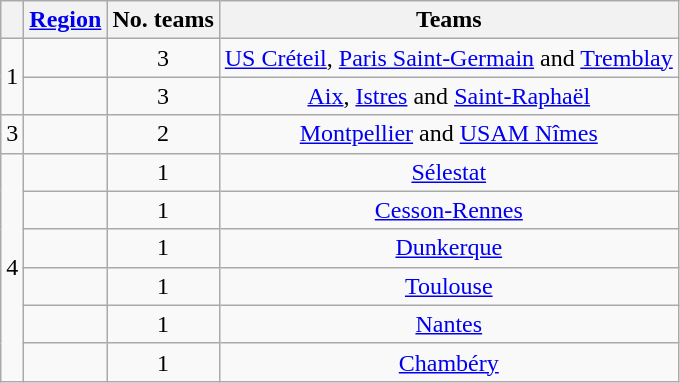<table class="wikitable">
<tr>
<th></th>
<th><a href='#'>Region</a></th>
<th>No. teams</th>
<th>Teams</th>
</tr>
<tr>
<td rowspan=2>1</td>
<td></td>
<td align=center>3</td>
<td align=center><a href='#'>US Créteil</a>, <a href='#'>Paris Saint-Germain</a> and <a href='#'>Tremblay</a></td>
</tr>
<tr>
<td></td>
<td align=center>3</td>
<td align=center><a href='#'>Aix</a>, <a href='#'>Istres</a> and <a href='#'>Saint-Raphaël</a></td>
</tr>
<tr>
<td rowspan=1>3</td>
<td></td>
<td align=center>2</td>
<td align=center><a href='#'>Montpellier</a> and <a href='#'>USAM Nîmes</a></td>
</tr>
<tr>
<td rowspan=7>4</td>
<td></td>
<td align=center>1</td>
<td align=center><a href='#'>Sélestat</a></td>
</tr>
<tr>
<td></td>
<td align=center>1</td>
<td align=center><a href='#'>Cesson-Rennes</a></td>
</tr>
<tr>
<td></td>
<td align=center>1</td>
<td align=center><a href='#'>Dunkerque</a></td>
</tr>
<tr>
<td></td>
<td align=center>1</td>
<td align=center><a href='#'>Toulouse</a></td>
</tr>
<tr>
<td></td>
<td align=center>1</td>
<td align=center><a href='#'>Nantes</a></td>
</tr>
<tr>
<td></td>
<td align=center>1</td>
<td align=center><a href='#'>Chambéry</a></td>
</tr>
</table>
